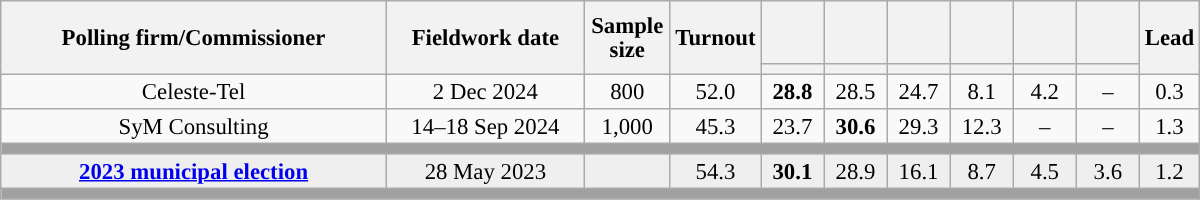<table class="wikitable collapsible collapsed" style="text-align:center; font-size:95%; line-height:16px;">
<tr style="height:42px;">
<th style="width:250px;" rowspan="2">Polling firm/Commissioner</th>
<th style="width:125px;" rowspan="2">Fieldwork date</th>
<th style="width:50px;" rowspan="2">Sample size</th>
<th style="width:45px;" rowspan="2">Turnout</th>
<th style="width:35px;"></th>
<th style="width:35px;"></th>
<th style="width:35px;"></th>
<th style="width:35px;"></th>
<th style="width:35px;"></th>
<th style="width:35px;"></th>
<th style="width:30px;" rowspan="2">Lead</th>
</tr>
<tr>
<th style="color:inherit;background:"></th>
<th style="color:inherit;background:"></th>
<th style="color:inherit;background:"></th>
<th style="color:inherit;background:"></th>
<th style="color:inherit;background:"></th>
<th style="color:inherit;background:"></th>
</tr>
<tr>
<td>Celeste-Tel</td>
<td>2 Dec 2024</td>
<td>800</td>
<td>52.0</td>
<td><strong>28.8</strong><br></td>
<td>28.5<br></td>
<td>24.7<br></td>
<td>8.1<br></td>
<td>4.2<br></td>
<td>–</td>
<td style="background:">0.3</td>
</tr>
<tr>
<td>SyM Consulting</td>
<td>14–18 Sep 2024</td>
<td>1,000</td>
<td>45.3</td>
<td>23.7<br></td>
<td><strong>30.6</strong><br></td>
<td>29.3<br></td>
<td>12.3<br></td>
<td>–</td>
<td>–</td>
<td style="background:">1.3</td>
</tr>
<tr>
<td colspan="11" style="background:#A0A0A0"></td>
</tr>
<tr style="background:#EFEFEF;">
<td><strong><a href='#'>2023 municipal election</a></strong></td>
<td>28 May 2023</td>
<td></td>
<td>54.3</td>
<td><strong>30.1</strong><br></td>
<td>28.9<br></td>
<td>16.1<br></td>
<td>8.7<br></td>
<td>4.5<br></td>
<td>3.6<br></td>
<td style="background:">1.2</td>
</tr>
<tr>
<td colspan="11" style="background:#A0A0A0"></td>
</tr>
</table>
